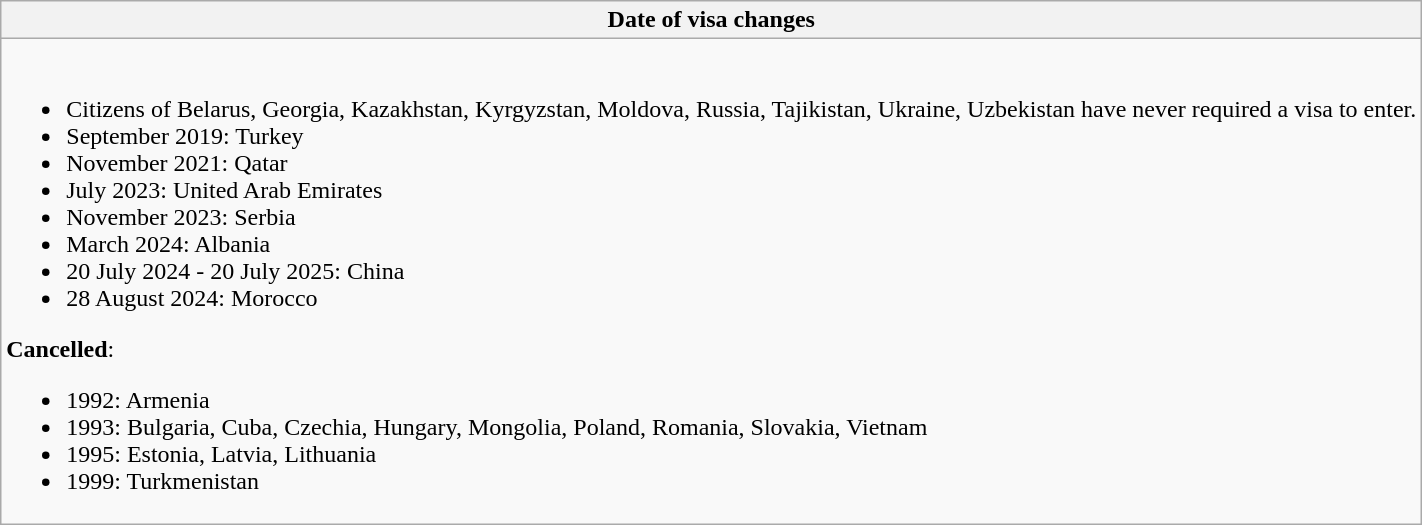<table class="wikitable collapsible collapsed">
<tr>
<th style="width:100%;";">Date of visa changes</th>
</tr>
<tr>
<td><br><ul><li>Citizens of Belarus, Georgia, Kazakhstan, Kyrgyzstan, Moldova, Russia, Tajikistan, Ukraine, Uzbekistan have never required a visa to enter.</li><li>September 2019: Turkey</li><li>November 2021: Qatar</li><li>July 2023: United Arab Emirates</li><li>November 2023: Serbia</li><li>March 2024: Albania</li><li>20 July 2024 - 20 July 2025: China</li><li>28 August 2024: Morocco</li></ul><strong>Cancelled</strong>:<ul><li>1992: Armenia</li><li>1993: Bulgaria, Cuba, Czechia, Hungary, Mongolia, Poland, Romania, Slovakia, Vietnam</li><li>1995: Estonia, Latvia, Lithuania</li><li>1999: Turkmenistan</li></ul></td>
</tr>
</table>
